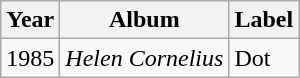<table class="wikitable">
<tr>
<th>Year</th>
<th>Album</th>
<th>Label</th>
</tr>
<tr>
<td>1985</td>
<td><em>Helen Cornelius</em></td>
<td>Dot</td>
</tr>
</table>
